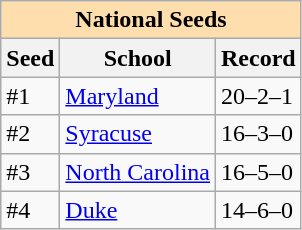<table class="wikitable">
<tr>
<th colspan="5" style="background:#ffdead;">National Seeds</th>
</tr>
<tr>
<th>Seed</th>
<th>School</th>
<th>Record</th>
</tr>
<tr>
<td>#1</td>
<td><a href='#'>Maryland</a></td>
<td>20–2–1</td>
</tr>
<tr>
<td>#2</td>
<td><a href='#'>Syracuse</a></td>
<td>16–3–0</td>
</tr>
<tr>
<td>#3</td>
<td><a href='#'>North Carolina</a></td>
<td>16–5–0</td>
</tr>
<tr>
<td>#4</td>
<td><a href='#'>Duke</a></td>
<td>14–6–0</td>
</tr>
</table>
